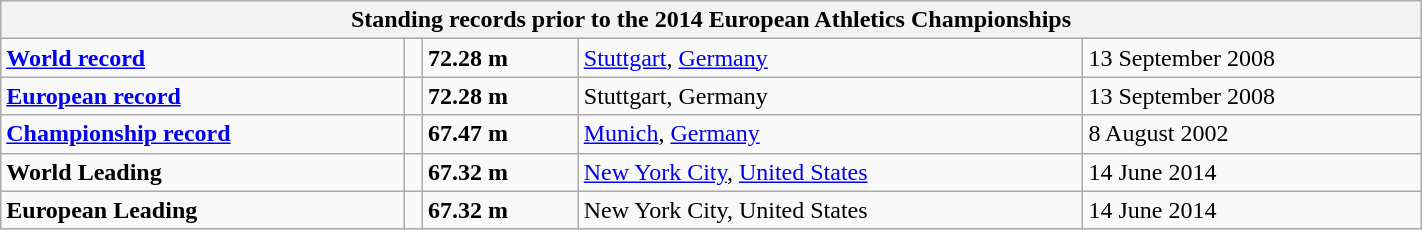<table class="wikitable" width=75%>
<tr>
<th colspan="5">Standing records prior to the 2014 European Athletics Championships</th>
</tr>
<tr>
<td><strong><a href='#'>World record</a></strong></td>
<td></td>
<td><strong>72.28 m</strong></td>
<td><a href='#'>Stuttgart</a>, <a href='#'>Germany</a></td>
<td>13 September 2008</td>
</tr>
<tr>
<td><strong><a href='#'>European record</a></strong></td>
<td></td>
<td><strong>72.28 m</strong></td>
<td>Stuttgart, Germany</td>
<td>13 September 2008</td>
</tr>
<tr>
<td><strong><a href='#'>Championship record</a></strong></td>
<td></td>
<td><strong>67.47 m</strong></td>
<td><a href='#'>Munich</a>, <a href='#'>Germany</a></td>
<td>8 August 2002</td>
</tr>
<tr>
<td><strong>World Leading</strong></td>
<td></td>
<td><strong>67.32 m</strong></td>
<td><a href='#'>New York City</a>, <a href='#'>United States</a></td>
<td>14 June 2014</td>
</tr>
<tr>
<td><strong>European Leading</strong></td>
<td></td>
<td><strong>67.32 m</strong></td>
<td>New York City, United States</td>
<td>14 June 2014</td>
</tr>
</table>
